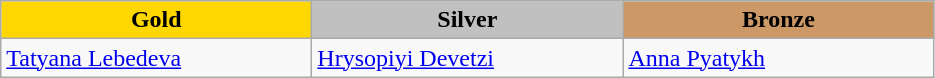<table class="wikitable" style="text-align:left">
<tr align="center">
<td width=200 bgcolor=gold><strong>Gold</strong></td>
<td width=200 bgcolor=silver><strong>Silver</strong></td>
<td width=200 bgcolor=CC9966><strong>Bronze</strong></td>
</tr>
<tr>
<td><a href='#'>Tatyana Lebedeva</a><br><em></em></td>
<td><a href='#'>Hrysopiyi Devetzi</a><br><em></em></td>
<td><a href='#'>Anna Pyatykh</a><br><em></em></td>
</tr>
</table>
